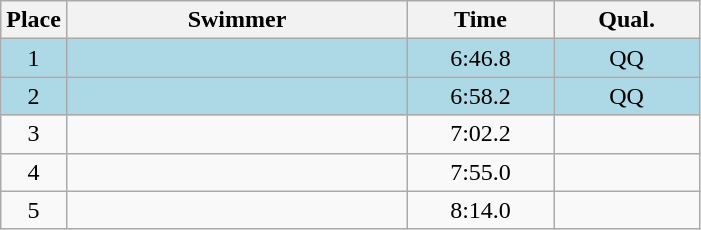<table class=wikitable style="text-align:center">
<tr>
<th>Place</th>
<th width=220>Swimmer</th>
<th width=90>Time</th>
<th width=90>Qual.</th>
</tr>
<tr bgcolor=lightblue>
<td>1</td>
<td align=left></td>
<td>6:46.8</td>
<td>QQ</td>
</tr>
<tr bgcolor=lightblue>
<td>2</td>
<td align=left></td>
<td>6:58.2</td>
<td>QQ</td>
</tr>
<tr>
<td>3</td>
<td align=left></td>
<td>7:02.2</td>
<td></td>
</tr>
<tr>
<td>4</td>
<td align=left></td>
<td>7:55.0</td>
<td></td>
</tr>
<tr>
<td>5</td>
<td align=left></td>
<td>8:14.0</td>
<td></td>
</tr>
</table>
